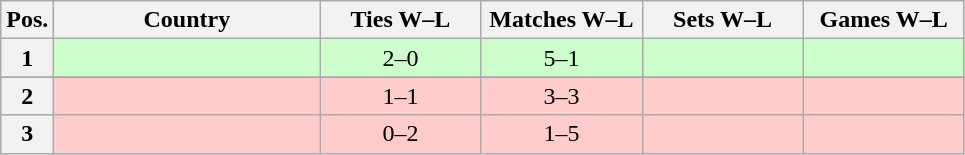<table class="wikitable nowrap" style=text-align:center>
<tr>
<th>Pos.</th>
<th width=170>Country</th>
<th width=100>Ties W–L</th>
<th width=100>Matches W–L</th>
<th width=100>Sets W–L</th>
<th width=100>Games W–L</th>
</tr>
<tr style=background:#ccffcc>
<th>1</th>
<td align=left></td>
<td>2–0</td>
<td>5–1</td>
<td></td>
<td></td>
</tr>
<tr>
</tr>
<tr style=background:#ffcccc>
<th>2</th>
<td align=left> </td>
<td>1–1</td>
<td>3–3</td>
<td></td>
<td></td>
</tr>
<tr style=background:#ffcccc>
<th>3</th>
<td align=left></td>
<td>0–2</td>
<td>1–5</td>
<td></td>
<td></td>
</tr>
</table>
